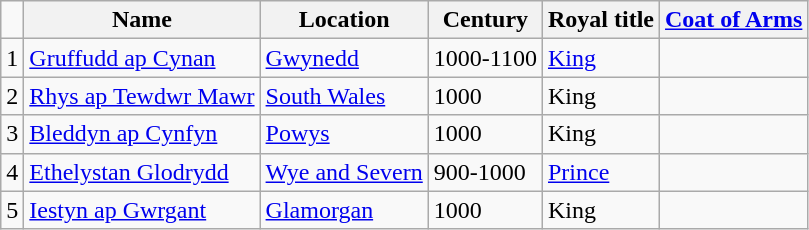<table class="wikitable">
<tr>
<td></td>
<th>Name</th>
<th>Location</th>
<th>Century</th>
<th>Royal title</th>
<th class="unsortable"><a href='#'>Coat of Arms</a></th>
</tr>
<tr>
<td>1</td>
<td><a href='#'>Gruffudd ap Cynan</a></td>
<td><a href='#'>Gwynedd</a></td>
<td>1000-1100</td>
<td><a href='#'>King</a></td>
<td></td>
</tr>
<tr>
<td>2</td>
<td><a href='#'>Rhys ap Tewdwr Mawr</a></td>
<td><a href='#'>South Wales</a></td>
<td>1000</td>
<td>King</td>
<td></td>
</tr>
<tr>
<td>3</td>
<td><a href='#'>Bleddyn ap Cynfyn</a></td>
<td><a href='#'>Powys</a></td>
<td>1000</td>
<td>King</td>
<td></td>
</tr>
<tr>
<td>4</td>
<td><a href='#'>Ethelystan Glodrydd</a></td>
<td><a href='#'>Wye and Severn</a></td>
<td>900-1000</td>
<td><a href='#'>Prince</a></td>
<td></td>
</tr>
<tr>
<td>5</td>
<td><a href='#'>Iestyn ap Gwrgant</a></td>
<td><a href='#'>Glamorgan</a></td>
<td>1000</td>
<td>King</td>
<td></td>
</tr>
</table>
